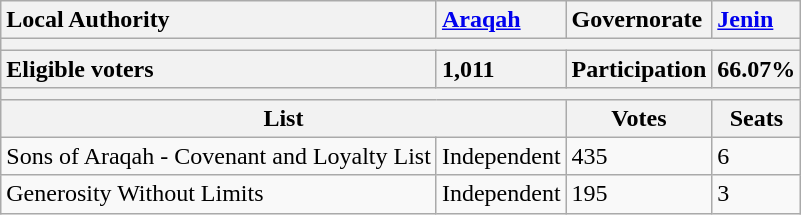<table class="wikitable">
<tr>
<th style="text-align:left;">Local Authority</th>
<th style="text-align:left;"><a href='#'>Araqah</a></th>
<th style="text-align:left;">Governorate</th>
<th style="text-align:left;"><a href='#'>Jenin</a></th>
</tr>
<tr>
<th colspan=4></th>
</tr>
<tr>
<th style="text-align:left;">Eligible voters</th>
<th style="text-align:left;">1,011</th>
<th style="text-align:left;">Participation</th>
<th style="text-align:left;">66.07%</th>
</tr>
<tr>
<th colspan=4></th>
</tr>
<tr>
<th colspan=2>List</th>
<th>Votes</th>
<th>Seats</th>
</tr>
<tr>
<td>Sons of Araqah - Covenant and Loyalty List</td>
<td>Independent</td>
<td>435</td>
<td>6</td>
</tr>
<tr>
<td>Generosity Without Limits</td>
<td>Independent</td>
<td>195</td>
<td>3</td>
</tr>
</table>
